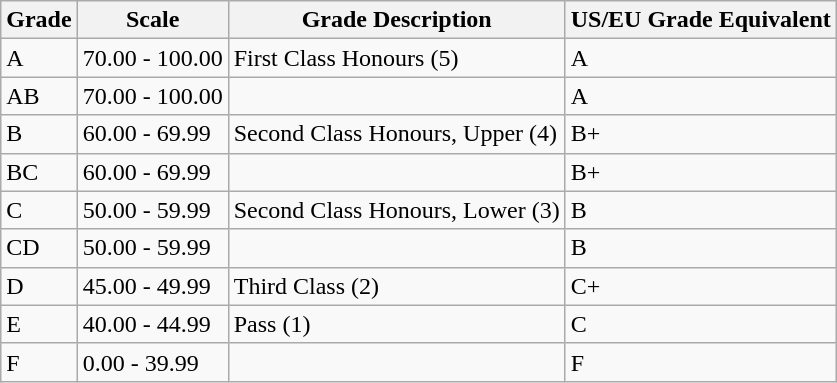<table class="wikitable">
<tr>
<th>Grade</th>
<th>Scale</th>
<th>Grade Description</th>
<th>US/EU Grade Equivalent</th>
</tr>
<tr>
<td>A</td>
<td>70.00 - 100.00</td>
<td>First Class Honours (5)</td>
<td>A</td>
</tr>
<tr>
<td>AB</td>
<td>70.00 - 100.00</td>
<td></td>
<td>A</td>
</tr>
<tr>
<td>B</td>
<td>60.00 - 69.99</td>
<td>Second Class Honours, Upper (4)</td>
<td>B+</td>
</tr>
<tr>
<td>BC</td>
<td>60.00 - 69.99</td>
<td></td>
<td>B+</td>
</tr>
<tr>
<td>C</td>
<td>50.00 - 59.99</td>
<td>Second Class Honours, Lower (3)</td>
<td>B</td>
</tr>
<tr>
<td>CD</td>
<td>50.00 - 59.99</td>
<td></td>
<td>B</td>
</tr>
<tr>
<td>D</td>
<td>45.00 - 49.99</td>
<td>Third Class (2)</td>
<td>C+</td>
</tr>
<tr>
<td>E</td>
<td>40.00 - 44.99</td>
<td>Pass (1)</td>
<td>C</td>
</tr>
<tr>
<td>F</td>
<td>0.00 - 39.99</td>
<td></td>
<td>F</td>
</tr>
</table>
